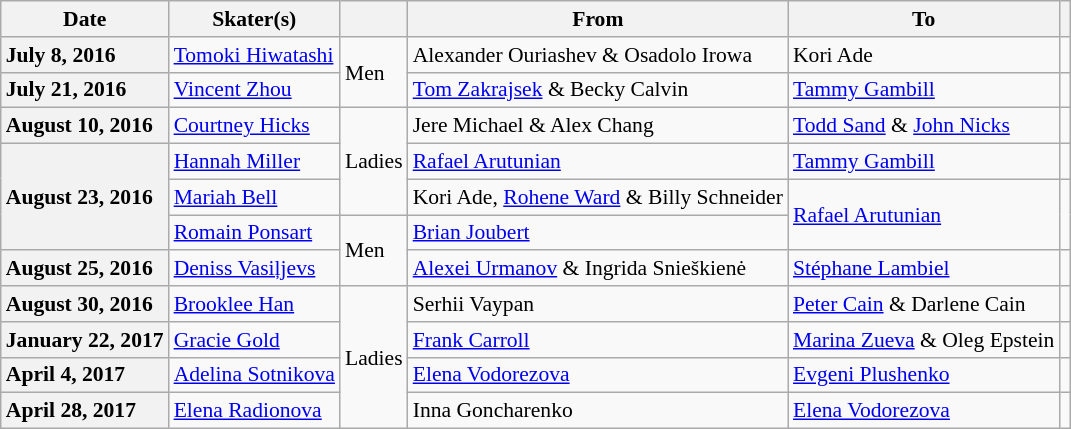<table class="wikitable unsortable" style="text-align:left; font-size:90%">
<tr>
<th scope="col">Date</th>
<th scope="col">Skater(s)</th>
<th scope="col"></th>
<th scope="col">From</th>
<th scope="col">To</th>
<th scope="col"></th>
</tr>
<tr>
<th scope="row" style="text-align:left">July 8, 2016</th>
<td> <a href='#'>Tomoki Hiwatashi</a></td>
<td rowspan="2">Men</td>
<td>Alexander Ouriashev & Osadolo Irowa</td>
<td>Kori Ade</td>
<td></td>
</tr>
<tr>
<th scope="row" style="text-align:left">July 21, 2016</th>
<td> <a href='#'>Vincent Zhou</a></td>
<td><a href='#'>Tom Zakrajsek</a> & Becky Calvin</td>
<td><a href='#'>Tammy Gambill</a></td>
<td></td>
</tr>
<tr>
<th scope="row" style="text-align:left">August 10, 2016</th>
<td> <a href='#'>Courtney Hicks</a></td>
<td rowspan="3">Ladies</td>
<td>Jere Michael & Alex Chang</td>
<td><a href='#'>Todd Sand</a> & <a href='#'>John Nicks</a></td>
<td></td>
</tr>
<tr>
<th rowspan="3" scope="row" style="text-align:left">August 23, 2016</th>
<td> <a href='#'>Hannah Miller</a></td>
<td><a href='#'>Rafael Arutunian</a></td>
<td><a href='#'>Tammy Gambill</a></td>
<td></td>
</tr>
<tr>
<td> <a href='#'>Mariah Bell</a></td>
<td>Kori Ade, <a href='#'>Rohene Ward</a> & Billy Schneider</td>
<td rowspan="2"><a href='#'>Rafael Arutunian</a></td>
<td rowspan="2"></td>
</tr>
<tr>
<td> <a href='#'>Romain Ponsart</a></td>
<td rowspan="2">Men</td>
<td><a href='#'>Brian Joubert</a></td>
</tr>
<tr>
<th scope="row" style="text-align:left">August 25, 2016</th>
<td> <a href='#'>Deniss Vasiļjevs</a></td>
<td><a href='#'>Alexei Urmanov</a> & Ingrida Snieškienė</td>
<td><a href='#'>Stéphane Lambiel</a></td>
<td></td>
</tr>
<tr>
<th scope="row" style="text-align:left">August 30, 2016</th>
<td> <a href='#'>Brooklee Han</a></td>
<td rowspan="4">Ladies</td>
<td>Serhii Vaypan</td>
<td><a href='#'>Peter Cain</a> & Darlene Cain</td>
<td></td>
</tr>
<tr>
<th scope="row" style="text-align:left">January 22, 2017</th>
<td> <a href='#'>Gracie Gold</a></td>
<td><a href='#'>Frank Carroll</a></td>
<td><a href='#'>Marina Zueva</a> & Oleg Epstein</td>
<td></td>
</tr>
<tr>
<th scope="row" style="text-align:left">April 4, 2017</th>
<td> <a href='#'>Adelina Sotnikova</a></td>
<td><a href='#'>Elena Vodorezova</a></td>
<td><a href='#'>Evgeni Plushenko</a></td>
<td></td>
</tr>
<tr>
<th scope="row" style="text-align:left">April 28, 2017</th>
<td> <a href='#'>Elena Radionova</a></td>
<td>Inna Goncharenko</td>
<td><a href='#'>Elena Vodorezova</a></td>
<td></td>
</tr>
</table>
